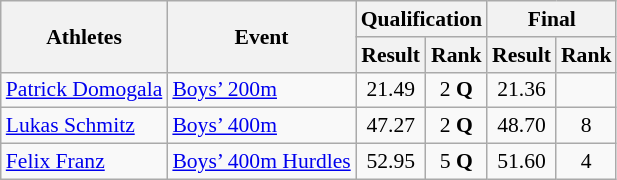<table class="wikitable" border="1" style="font-size:90%">
<tr>
<th rowspan=2>Athletes</th>
<th rowspan=2>Event</th>
<th colspan=2>Qualification</th>
<th colspan=2>Final</th>
</tr>
<tr>
<th>Result</th>
<th>Rank</th>
<th>Result</th>
<th>Rank</th>
</tr>
<tr>
<td><a href='#'>Patrick Domogala</a></td>
<td><a href='#'>Boys’ 200m</a></td>
<td align=center>21.49</td>
<td align=center>2 <strong>Q</strong></td>
<td align=center>21.36</td>
<td align=center></td>
</tr>
<tr>
<td><a href='#'>Lukas Schmitz</a></td>
<td><a href='#'>Boys’ 400m</a></td>
<td align=center>47.27</td>
<td align=center>2 <strong>Q</strong></td>
<td align=center>48.70</td>
<td align=center>8</td>
</tr>
<tr>
<td><a href='#'>Felix Franz</a></td>
<td><a href='#'>Boys’ 400m Hurdles</a></td>
<td align=center>52.95</td>
<td align=center>5 <strong>Q</strong></td>
<td align=center>51.60</td>
<td align=center>4</td>
</tr>
</table>
